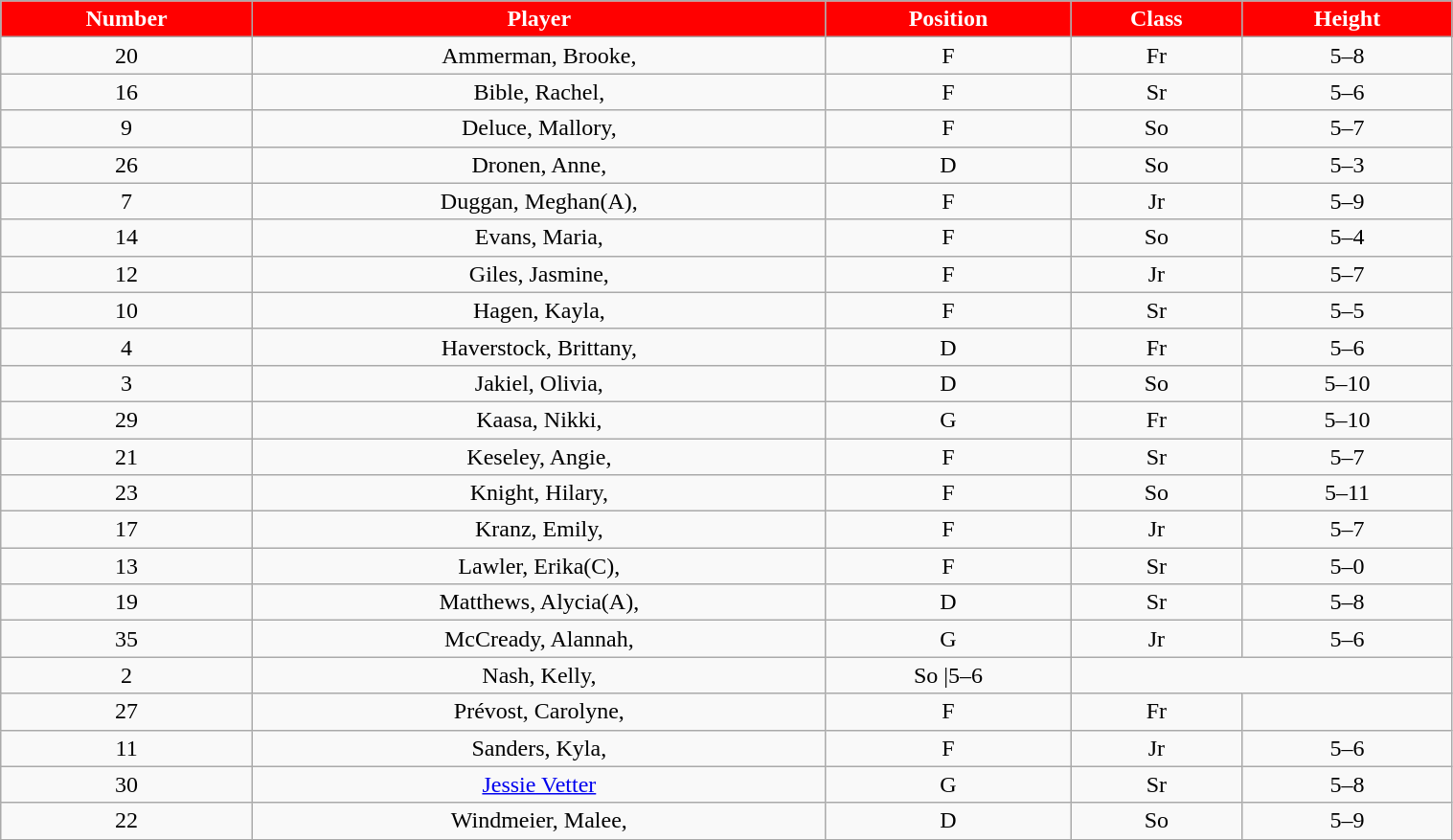<table class="wikitable" width="80%">
<tr align="center"  style=" background:red; color:#FFFFFF; ">
<td><strong>Number</strong></td>
<td><strong>Player</strong></td>
<td><strong>Position</strong></td>
<td><strong>Class</strong></td>
<td><strong>Height</strong></td>
</tr>
<tr align="center" bgcolor="">
<td>20</td>
<td>Ammerman, Brooke,</td>
<td>F</td>
<td>Fr</td>
<td>5–8</td>
</tr>
<tr align="center" bgcolor="">
<td>16</td>
<td>Bible, Rachel,</td>
<td>F</td>
<td>Sr</td>
<td>5–6</td>
</tr>
<tr align="center" bgcolor="">
<td>9</td>
<td>Deluce, Mallory,</td>
<td>F</td>
<td>So</td>
<td>5–7</td>
</tr>
<tr align="center" bgcolor="">
<td>26</td>
<td>Dronen, Anne,</td>
<td>D</td>
<td>So</td>
<td>5–3</td>
</tr>
<tr align="center" bgcolor="">
<td>7</td>
<td>Duggan, Meghan(A),</td>
<td>F</td>
<td>Jr</td>
<td>5–9</td>
</tr>
<tr align="center" bgcolor="">
<td>14</td>
<td>Evans, Maria,</td>
<td>F</td>
<td>So</td>
<td>5–4</td>
</tr>
<tr align="center" bgcolor="">
<td>12</td>
<td>Giles, Jasmine,</td>
<td>F</td>
<td>Jr</td>
<td>5–7</td>
</tr>
<tr align="center" bgcolor="">
<td>10</td>
<td>Hagen, Kayla,</td>
<td>F</td>
<td>Sr</td>
<td>5–5</td>
</tr>
<tr align="center" bgcolor="">
<td>4</td>
<td>Haverstock, Brittany,</td>
<td>D</td>
<td>Fr</td>
<td>5–6</td>
</tr>
<tr align="center" bgcolor="">
<td>3</td>
<td>Jakiel, Olivia,</td>
<td>D</td>
<td>So</td>
<td>5–10</td>
</tr>
<tr align="center" bgcolor="">
<td>29</td>
<td>Kaasa, Nikki,</td>
<td>G</td>
<td>Fr</td>
<td>5–10</td>
</tr>
<tr align="center" bgcolor="">
<td>21</td>
<td>Keseley, Angie,</td>
<td>F</td>
<td>Sr</td>
<td>5–7</td>
</tr>
<tr align="center" bgcolor="">
<td>23</td>
<td>Knight, Hilary,</td>
<td>F</td>
<td>So</td>
<td>5–11</td>
</tr>
<tr align="center" bgcolor="">
<td>17</td>
<td>Kranz, Emily,</td>
<td>F</td>
<td>Jr</td>
<td>5–7</td>
</tr>
<tr align="center" bgcolor="">
<td>13</td>
<td>Lawler, Erika(C),</td>
<td>F</td>
<td>Sr</td>
<td>5–0</td>
</tr>
<tr align="center" bgcolor="">
<td>19</td>
<td>Matthews, Alycia(A),</td>
<td>D</td>
<td>Sr</td>
<td>5–8</td>
</tr>
<tr align="center" bgcolor="">
<td>35</td>
<td>McCready, Alannah,</td>
<td>G</td>
<td>Jr</td>
<td>5–6</td>
</tr>
<tr align="center" bgcolor="">
<td>2</td>
<td>Nash, Kelly,</td>
<td F>So  |5–6</td>
</tr>
<tr align="center" bgcolor="">
<td>27</td>
<td>Prévost, Carolyne,</td>
<td>F</td>
<td>Fr</td>
<td></td>
</tr>
<tr align="center" bgcolor="">
<td>11</td>
<td>Sanders, Kyla,</td>
<td>F</td>
<td>Jr</td>
<td>5–6</td>
</tr>
<tr align="center" bgcolor="">
<td>30</td>
<td><a href='#'>Jessie Vetter</a></td>
<td>G</td>
<td>Sr</td>
<td>5–8</td>
</tr>
<tr align="center" bgcolor="">
<td>22</td>
<td>Windmeier, Malee,</td>
<td>D</td>
<td>So</td>
<td>5–9</td>
</tr>
<tr align="center" bgcolor="">
</tr>
</table>
